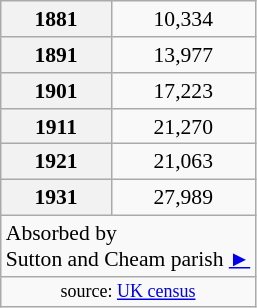<table class="wikitable" align="left" style=font-size:90%;margin-right:20px;>
<tr>
<th align="center">1881</th>
<td align="center">10,334</td>
</tr>
<tr>
<th align="center">1891</th>
<td align="center">13,977</td>
</tr>
<tr>
<th align="center">1901</th>
<td align="center">17,223</td>
</tr>
<tr>
<th align="center">1911</th>
<td align="center">21,270</td>
</tr>
<tr>
<th align="center">1921</th>
<td align="center">21,063</td>
</tr>
<tr>
<th align="center">1931</th>
<td align="center">27,989</td>
</tr>
<tr>
<td colspan=2>Absorbed by<br>Sutton and Cheam parish <a href='#'>►</a></td>
</tr>
<tr>
<td style="font-size:smaller" colspan=2 align=center>source: <a href='#'>UK census</a></td>
</tr>
</table>
